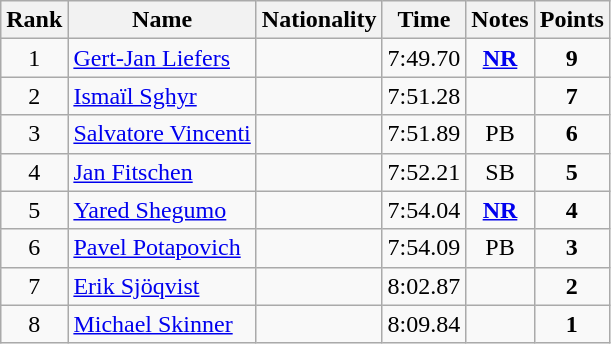<table class="wikitable sortable" style="text-align:center">
<tr>
<th>Rank</th>
<th>Name</th>
<th>Nationality</th>
<th>Time</th>
<th>Notes</th>
<th>Points</th>
</tr>
<tr>
<td>1</td>
<td align=left><a href='#'>Gert-Jan Liefers</a></td>
<td align=left></td>
<td>7:49.70</td>
<td><strong><a href='#'>NR</a></strong></td>
<td><strong>9</strong></td>
</tr>
<tr>
<td>2</td>
<td align=left><a href='#'>Ismaïl Sghyr</a></td>
<td align=left></td>
<td>7:51.28</td>
<td></td>
<td><strong>7</strong></td>
</tr>
<tr>
<td>3</td>
<td align=left><a href='#'>Salvatore Vincenti</a></td>
<td align=left></td>
<td>7:51.89</td>
<td>PB</td>
<td><strong>6</strong></td>
</tr>
<tr>
<td>4</td>
<td align=left><a href='#'>Jan Fitschen</a></td>
<td align=left></td>
<td>7:52.21</td>
<td>SB</td>
<td><strong>5</strong></td>
</tr>
<tr>
<td>5</td>
<td align=left><a href='#'>Yared Shegumo</a></td>
<td align=left></td>
<td>7:54.04</td>
<td><strong><a href='#'>NR</a></strong></td>
<td><strong>4</strong></td>
</tr>
<tr>
<td>6</td>
<td align=left><a href='#'>Pavel Potapovich</a></td>
<td align=left></td>
<td>7:54.09</td>
<td>PB</td>
<td><strong>3</strong></td>
</tr>
<tr>
<td>7</td>
<td align=left><a href='#'>Erik Sjöqvist</a></td>
<td align=left></td>
<td>8:02.87</td>
<td></td>
<td><strong>2</strong></td>
</tr>
<tr>
<td>8</td>
<td align=left><a href='#'>Michael Skinner</a></td>
<td align=left></td>
<td>8:09.84</td>
<td></td>
<td><strong>1</strong></td>
</tr>
</table>
